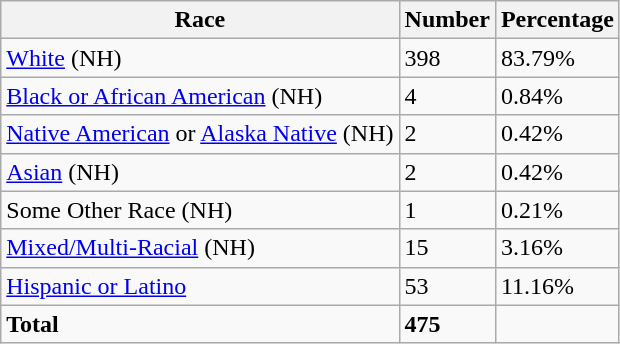<table class="wikitable">
<tr>
<th>Race</th>
<th>Number</th>
<th>Percentage</th>
</tr>
<tr>
<td><a href='#'>White</a> (NH)</td>
<td>398</td>
<td>83.79%</td>
</tr>
<tr>
<td><a href='#'>Black or African American</a> (NH)</td>
<td>4</td>
<td>0.84%</td>
</tr>
<tr>
<td><a href='#'>Native American</a> or <a href='#'>Alaska Native</a> (NH)</td>
<td>2</td>
<td>0.42%</td>
</tr>
<tr>
<td><a href='#'>Asian</a> (NH)</td>
<td>2</td>
<td>0.42%</td>
</tr>
<tr>
<td>Some Other Race (NH)</td>
<td>1</td>
<td>0.21%</td>
</tr>
<tr>
<td><a href='#'>Mixed/Multi-Racial</a> (NH)</td>
<td>15</td>
<td>3.16%</td>
</tr>
<tr>
<td><a href='#'>Hispanic or Latino</a></td>
<td>53</td>
<td>11.16%</td>
</tr>
<tr>
<td><strong>Total</strong></td>
<td><strong>475</strong></td>
<td></td>
</tr>
</table>
